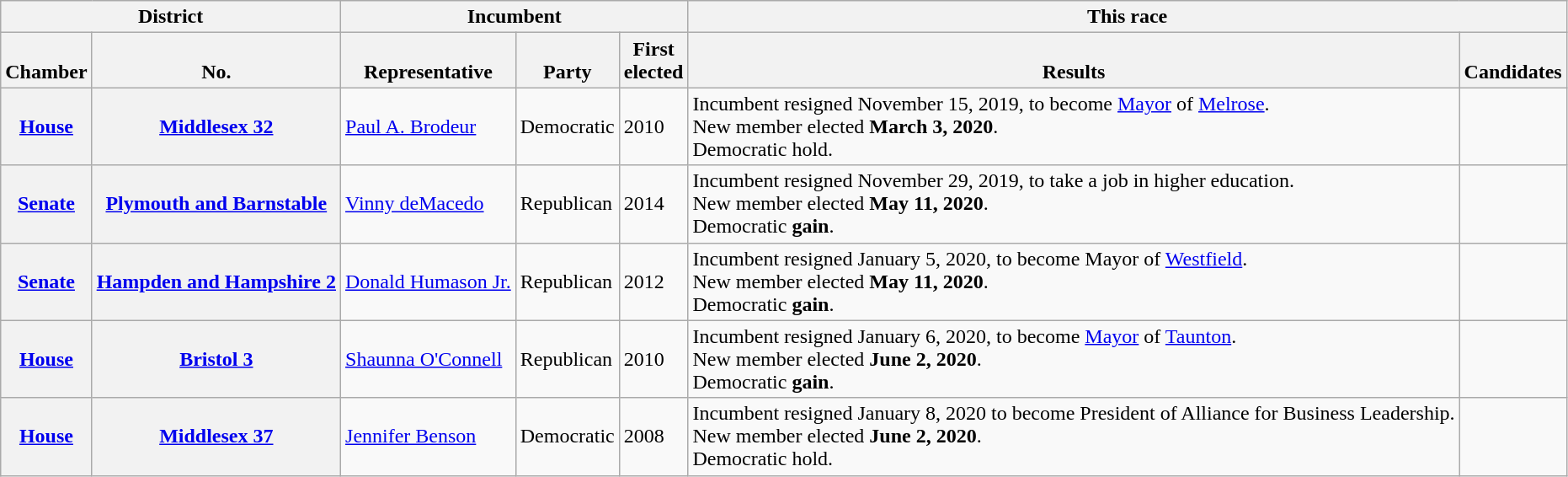<table class="wikitable sortable">
<tr valign=bottom>
<th colspan="2">District</th>
<th colspan="3">Incumbent</th>
<th colspan="2">This race</th>
</tr>
<tr valign=bottom>
<th>Chamber</th>
<th>No.</th>
<th>Representative</th>
<th>Party</th>
<th>First<br>elected</th>
<th>Results</th>
<th>Candidates</th>
</tr>
<tr>
<th><a href='#'>House</a></th>
<th><a href='#'>Middlesex 32</a></th>
<td><a href='#'>Paul A. Brodeur</a></td>
<td>Democratic</td>
<td>2010</td>
<td>Incumbent resigned November 15, 2019, to become <a href='#'>Mayor</a> of <a href='#'>Melrose</a>.<br>New member elected <strong>March 3, 2020</strong>.<br>Democratic hold.</td>
<td nowrap></td>
</tr>
<tr>
<th><a href='#'>Senate</a></th>
<th><a href='#'>Plymouth and Barnstable</a></th>
<td><a href='#'>Vinny deMacedo</a></td>
<td>Republican</td>
<td>2014</td>
<td>Incumbent resigned November 29, 2019, to take a job in higher education.<br>New member elected <strong>May 11, 2020</strong>.<br>Democratic <strong>gain</strong>.</td>
<td nowrap></td>
</tr>
<tr>
<th><a href='#'>Senate</a></th>
<th><a href='#'>Hampden and Hampshire 2</a></th>
<td><a href='#'>Donald Humason Jr.</a></td>
<td>Republican</td>
<td>2012</td>
<td>Incumbent resigned January 5, 2020, to become Mayor of <a href='#'>Westfield</a>.<br>New member elected <strong>May 11, 2020</strong>.<br>Democratic <strong>gain</strong>.</td>
<td nowrap></td>
</tr>
<tr>
<th><a href='#'>House</a></th>
<th><a href='#'>Bristol 3</a></th>
<td><a href='#'>Shaunna O'Connell</a></td>
<td>Republican</td>
<td>2010</td>
<td>Incumbent resigned January 6, 2020, to become <a href='#'>Mayor</a> of <a href='#'>Taunton</a>.<br>New member elected <strong>June 2, 2020</strong>.<br>Democratic <strong>gain</strong>.</td>
<td nowrap></td>
</tr>
<tr>
<th><a href='#'>House</a></th>
<th><a href='#'>Middlesex 37</a></th>
<td><a href='#'>Jennifer Benson</a></td>
<td>Democratic</td>
<td>2008</td>
<td>Incumbent resigned January 8, 2020 to become President of Alliance for Business Leadership.<br>New member elected <strong>June 2, 2020</strong>.<br>Democratic hold.</td>
<td nowrap></td>
</tr>
</table>
